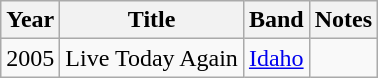<table class="wikitable sortable">
<tr>
<th>Year</th>
<th>Title</th>
<th>Band</th>
<th>Notes</th>
</tr>
<tr>
<td>2005</td>
<td>Live Today Again</td>
<td><a href='#'>Idaho</a></td>
<td></td>
</tr>
</table>
